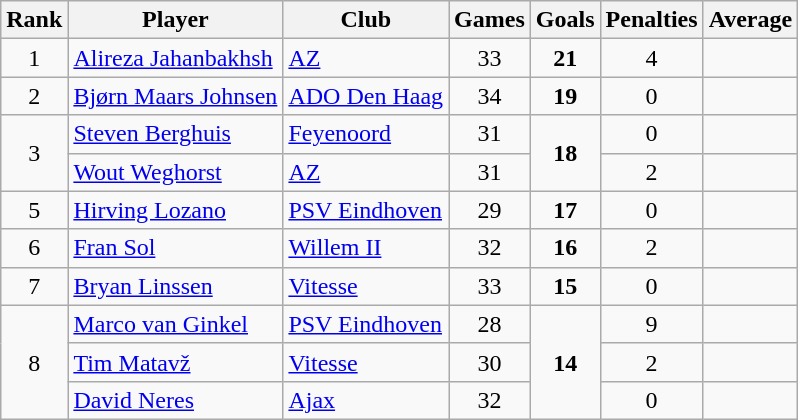<table class="wikitable" style="text-align:center">
<tr>
<th>Rank</th>
<th>Player</th>
<th>Club</th>
<th>Games</th>
<th>Goals</th>
<th>Penalties</th>
<th>Average</th>
</tr>
<tr>
<td>1</td>
<td style="text-align:left"> <a href='#'>Alireza Jahanbakhsh</a></td>
<td style="text-align:left"><a href='#'>AZ</a></td>
<td>33</td>
<td><strong>21</strong></td>
<td>4</td>
<td></td>
</tr>
<tr>
<td>2</td>
<td style="text-align:left"> <a href='#'>Bjørn Maars Johnsen</a></td>
<td style="text-align:left"><a href='#'>ADO Den Haag</a></td>
<td>34</td>
<td><strong>19</strong></td>
<td>0</td>
<td></td>
</tr>
<tr>
<td rowspan="2">3</td>
<td style="text-align:left"> <a href='#'>Steven Berghuis</a></td>
<td style="text-align:left"><a href='#'>Feyenoord</a></td>
<td>31</td>
<td rowspan="2"><strong>18</strong></td>
<td>0</td>
<td></td>
</tr>
<tr>
<td style="text-align:left"> <a href='#'>Wout Weghorst</a></td>
<td style="text-align:left"><a href='#'>AZ</a></td>
<td>31</td>
<td>2</td>
<td></td>
</tr>
<tr>
<td>5</td>
<td style="text-align:left"> <a href='#'>Hirving Lozano</a></td>
<td style="text-align:left"><a href='#'>PSV Eindhoven</a></td>
<td>29</td>
<td><strong>17</strong></td>
<td>0</td>
<td></td>
</tr>
<tr>
<td>6</td>
<td style="text-align:left"> <a href='#'>Fran Sol</a></td>
<td style="text-align:left"><a href='#'>Willem II</a></td>
<td>32</td>
<td><strong>16</strong></td>
<td>2</td>
<td></td>
</tr>
<tr>
<td>7</td>
<td style="text-align:left"> <a href='#'>Bryan Linssen</a></td>
<td style="text-align:left"><a href='#'>Vitesse</a></td>
<td>33</td>
<td><strong>15</strong></td>
<td>0</td>
<td></td>
</tr>
<tr>
<td rowspan="3">8</td>
<td style="text-align:left"> <a href='#'>Marco van Ginkel</a></td>
<td style="text-align:left"><a href='#'>PSV Eindhoven</a></td>
<td>28</td>
<td rowspan="3"><strong>14</strong></td>
<td>9</td>
<td></td>
</tr>
<tr>
<td style="text-align:left"> <a href='#'>Tim Matavž</a></td>
<td style="text-align:left"><a href='#'>Vitesse</a></td>
<td>30</td>
<td>2</td>
<td></td>
</tr>
<tr>
<td style="text-align:left"> <a href='#'>David Neres</a></td>
<td style="text-align:left"><a href='#'>Ajax</a></td>
<td>32</td>
<td>0</td>
<td></td>
</tr>
</table>
